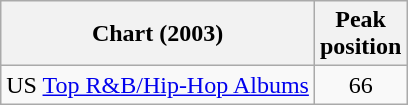<table class="wikitable">
<tr>
<th>Chart (2003)</th>
<th>Peak<br>position</th>
</tr>
<tr>
<td>US <a href='#'>Top R&B/Hip-Hop Albums</a></td>
<td align="center">66</td>
</tr>
</table>
